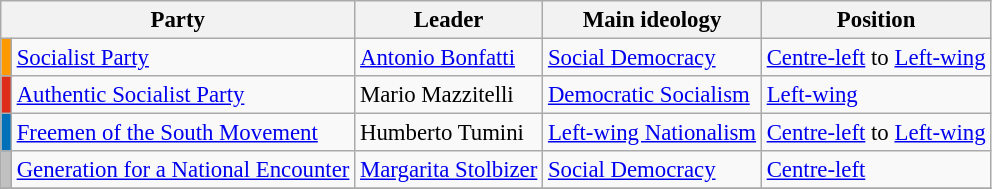<table class="wikitable" style="font-size:95%">
<tr>
<th colspan=2>Party</th>
<th>Leader</th>
<th>Main ideology</th>
<th>Position</th>
</tr>
<tr>
<td bgcolor="#FF9900"></td>
<td><a href='#'>Socialist Party</a></td>
<td><a href='#'>Antonio Bonfatti</a></td>
<td><a href='#'>Social Democracy</a></td>
<td><a href='#'>Centre-left</a> to <a href='#'>Left-wing</a></td>
</tr>
<tr>
<td bgcolor="#DD2C1A"></td>
<td><a href='#'>Authentic Socialist Party</a></td>
<td>Mario Mazzitelli</td>
<td><a href='#'>Democratic Socialism</a></td>
<td><a href='#'>Left-wing</a></td>
</tr>
<tr>
<td bgcolor="#0070B8"></td>
<td><a href='#'>Freemen of the South Movement</a></td>
<td>Humberto Tumini</td>
<td><a href='#'>Left-wing Nationalism</a></td>
<td><a href='#'>Centre-left</a> to <a href='#'>Left-wing</a></td>
</tr>
<tr>
<td bgcolor="	#C0C0C0"></td>
<td><a href='#'>Generation for a National Encounter</a></td>
<td><a href='#'>Margarita Stolbizer</a></td>
<td><a href='#'>Social Democracy</a></td>
<td><a href='#'>Centre-left</a></td>
</tr>
<tr>
</tr>
</table>
